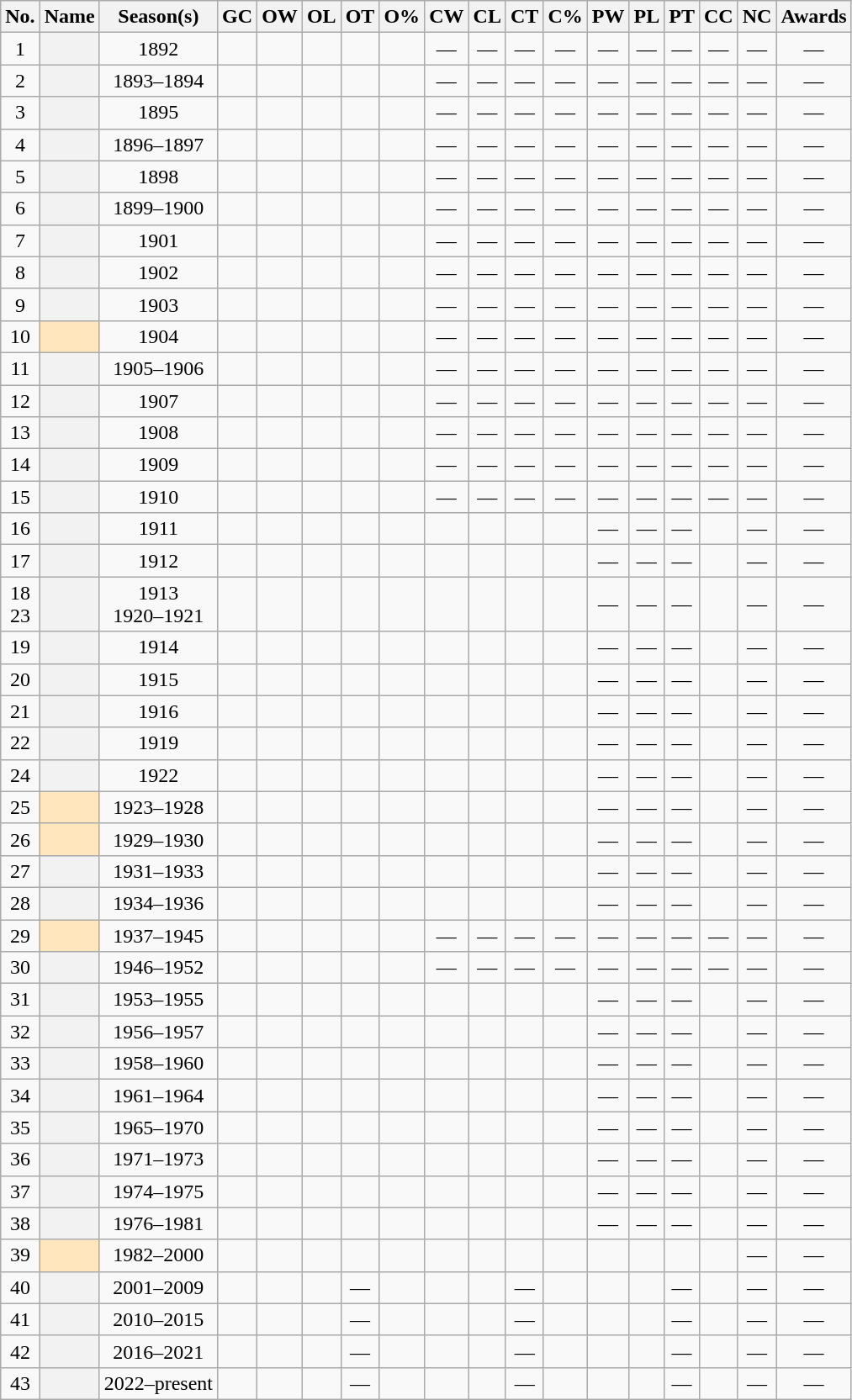<table class="wikitable sortable" style="text-align:center">
<tr>
<th scope="col" class="unsortable">No.</th>
<th scope="col">Name</th>
<th scope="col">Season(s)</th>
<th scope="col">GC</th>
<th scope="col">OW</th>
<th scope="col">OL</th>
<th scope="col">OT</th>
<th scope="col">O%</th>
<th scope="col">CW</th>
<th scope="col">CL</th>
<th scope="col">CT</th>
<th scope="col">C%</th>
<th scope="col">PW</th>
<th scope="col">PL</th>
<th scope="col">PT</th>
<th scope="col">CC</th>
<th scope="col">NC</th>
<th scope="col" class="unsortable">Awards</th>
</tr>
<tr>
<td>1</td>
<th scope="row"></th>
<td>1892</td>
<td></td>
<td></td>
<td></td>
<td></td>
<td></td>
<td>—</td>
<td>—</td>
<td>—</td>
<td>—</td>
<td>—</td>
<td>—</td>
<td>—</td>
<td>—</td>
<td>—</td>
<td>—</td>
</tr>
<tr>
<td>2</td>
<th scope="row"></th>
<td>1893–1894</td>
<td></td>
<td></td>
<td></td>
<td></td>
<td></td>
<td>—</td>
<td>—</td>
<td>—</td>
<td>—</td>
<td>—</td>
<td>—</td>
<td>—</td>
<td>—</td>
<td>—</td>
<td>—</td>
</tr>
<tr>
<td>3</td>
<th scope="row"></th>
<td>1895</td>
<td></td>
<td></td>
<td></td>
<td></td>
<td></td>
<td>—</td>
<td>—</td>
<td>—</td>
<td>—</td>
<td>—</td>
<td>—</td>
<td>—</td>
<td>—</td>
<td>—</td>
<td>—</td>
</tr>
<tr>
<td>4</td>
<th scope="row"></th>
<td>1896–1897</td>
<td></td>
<td></td>
<td></td>
<td></td>
<td></td>
<td>—</td>
<td>—</td>
<td>—</td>
<td>—</td>
<td>—</td>
<td>—</td>
<td>—</td>
<td>—</td>
<td>—</td>
<td>—</td>
</tr>
<tr>
<td>5</td>
<th scope="row"></th>
<td>1898</td>
<td></td>
<td></td>
<td></td>
<td></td>
<td></td>
<td>—</td>
<td>—</td>
<td>—</td>
<td>—</td>
<td>—</td>
<td>—</td>
<td>—</td>
<td>—</td>
<td>—</td>
<td>—</td>
</tr>
<tr>
<td>6</td>
<th scope="row"></th>
<td>1899–1900</td>
<td></td>
<td></td>
<td></td>
<td></td>
<td></td>
<td>—</td>
<td>—</td>
<td>—</td>
<td>—</td>
<td>—</td>
<td>—</td>
<td>—</td>
<td>—</td>
<td>—</td>
<td>—</td>
</tr>
<tr>
<td>7</td>
<th scope="row"></th>
<td>1901</td>
<td></td>
<td></td>
<td></td>
<td></td>
<td></td>
<td>—</td>
<td>—</td>
<td>—</td>
<td>—</td>
<td>—</td>
<td>—</td>
<td>—</td>
<td>—</td>
<td>—</td>
<td>—</td>
</tr>
<tr>
<td>8</td>
<th scope="row"></th>
<td>1902</td>
<td></td>
<td></td>
<td></td>
<td></td>
<td></td>
<td>—</td>
<td>—</td>
<td>—</td>
<td>—</td>
<td>—</td>
<td>—</td>
<td>—</td>
<td>—</td>
<td>—</td>
<td>—</td>
</tr>
<tr>
<td>9</td>
<th scope="row"></th>
<td>1903</td>
<td></td>
<td></td>
<td></td>
<td></td>
<td></td>
<td>—</td>
<td>—</td>
<td>—</td>
<td>—</td>
<td>—</td>
<td>—</td>
<td>—</td>
<td>—</td>
<td>—</td>
<td>—</td>
</tr>
<tr>
<td>10</td>
<td scope="row" align="center" bgcolor=#FFE6BD><strong></strong><sup></sup></td>
<td>1904</td>
<td></td>
<td></td>
<td></td>
<td></td>
<td></td>
<td>—</td>
<td>—</td>
<td>—</td>
<td>—</td>
<td>—</td>
<td>—</td>
<td>—</td>
<td>—</td>
<td>—</td>
<td>—</td>
</tr>
<tr>
<td>11</td>
<th scope="row"></th>
<td>1905–1906</td>
<td></td>
<td></td>
<td></td>
<td></td>
<td></td>
<td>—</td>
<td>—</td>
<td>—</td>
<td>—</td>
<td>—</td>
<td>—</td>
<td>—</td>
<td>—</td>
<td>—</td>
<td>—</td>
</tr>
<tr>
<td>12</td>
<th scope="row"></th>
<td>1907</td>
<td></td>
<td></td>
<td></td>
<td></td>
<td></td>
<td>—</td>
<td>—</td>
<td>—</td>
<td>—</td>
<td>—</td>
<td>—</td>
<td>—</td>
<td>—</td>
<td>—</td>
<td>—</td>
</tr>
<tr>
<td>13</td>
<th scope="row"></th>
<td>1908</td>
<td></td>
<td></td>
<td></td>
<td></td>
<td></td>
<td>—</td>
<td>—</td>
<td>—</td>
<td>—</td>
<td>—</td>
<td>—</td>
<td>—</td>
<td>—</td>
<td>—</td>
<td>—</td>
</tr>
<tr>
<td>14</td>
<th scope="row"></th>
<td>1909</td>
<td></td>
<td></td>
<td></td>
<td></td>
<td></td>
<td>—</td>
<td>—</td>
<td>—</td>
<td>—</td>
<td>—</td>
<td>—</td>
<td>—</td>
<td>—</td>
<td>—</td>
<td>—</td>
</tr>
<tr>
<td>15</td>
<th scope="row"></th>
<td>1910</td>
<td></td>
<td></td>
<td></td>
<td></td>
<td></td>
<td>—</td>
<td>—</td>
<td>—</td>
<td>—</td>
<td>—</td>
<td>—</td>
<td>—</td>
<td>—</td>
<td>—</td>
<td>—</td>
</tr>
<tr>
<td>16</td>
<th scope="row"></th>
<td>1911</td>
<td></td>
<td></td>
<td></td>
<td></td>
<td></td>
<td></td>
<td></td>
<td></td>
<td></td>
<td>—</td>
<td>—</td>
<td>—</td>
<td></td>
<td>—</td>
<td>—</td>
</tr>
<tr>
<td>17</td>
<th scope="row"></th>
<td>1912</td>
<td></td>
<td></td>
<td></td>
<td></td>
<td></td>
<td></td>
<td></td>
<td></td>
<td></td>
<td>—</td>
<td>—</td>
<td>—</td>
<td></td>
<td>—</td>
<td>—</td>
</tr>
<tr>
<td>18<br>23</td>
<th scope="row"></th>
<td>1913<br>1920–1921</td>
<td></td>
<td></td>
<td></td>
<td></td>
<td></td>
<td></td>
<td></td>
<td></td>
<td></td>
<td>—</td>
<td>—</td>
<td>—</td>
<td></td>
<td>—</td>
<td>—</td>
</tr>
<tr>
<td>19</td>
<th scope="row"></th>
<td>1914</td>
<td></td>
<td></td>
<td></td>
<td></td>
<td></td>
<td></td>
<td></td>
<td></td>
<td></td>
<td>—</td>
<td>—</td>
<td>—</td>
<td></td>
<td>—</td>
<td>—</td>
</tr>
<tr>
<td>20</td>
<th scope="row"></th>
<td>1915</td>
<td></td>
<td></td>
<td></td>
<td></td>
<td></td>
<td></td>
<td></td>
<td></td>
<td></td>
<td>—</td>
<td>—</td>
<td>—</td>
<td></td>
<td>—</td>
<td>—</td>
</tr>
<tr>
<td>21</td>
<th scope="row"></th>
<td>1916</td>
<td></td>
<td></td>
<td></td>
<td></td>
<td></td>
<td></td>
<td></td>
<td></td>
<td></td>
<td>—</td>
<td>—</td>
<td>—</td>
<td></td>
<td>—</td>
<td>—</td>
</tr>
<tr>
<td>22</td>
<th scope="row"></th>
<td>1919</td>
<td></td>
<td></td>
<td></td>
<td></td>
<td></td>
<td></td>
<td></td>
<td></td>
<td></td>
<td>—</td>
<td>—</td>
<td>—</td>
<td></td>
<td>—</td>
<td>—</td>
</tr>
<tr>
<td>24</td>
<th scope="row"></th>
<td>1922</td>
<td></td>
<td></td>
<td></td>
<td></td>
<td></td>
<td></td>
<td></td>
<td></td>
<td></td>
<td>—</td>
<td>—</td>
<td>—</td>
<td></td>
<td>—</td>
<td>—</td>
</tr>
<tr>
<td>25</td>
<td scope="row" align="center" bgcolor=#FFE6BD><strong></strong><sup></sup></td>
<td>1923–1928</td>
<td></td>
<td></td>
<td></td>
<td></td>
<td></td>
<td></td>
<td></td>
<td></td>
<td></td>
<td>—</td>
<td>—</td>
<td>—</td>
<td></td>
<td>—</td>
<td>—</td>
</tr>
<tr>
<td>26</td>
<td scope="row" align="center" bgcolor=#FFE6BD><strong></strong><sup></sup></td>
<td>1929–1930</td>
<td></td>
<td></td>
<td></td>
<td></td>
<td></td>
<td></td>
<td></td>
<td></td>
<td></td>
<td>—</td>
<td>—</td>
<td>—</td>
<td></td>
<td>—</td>
<td>—</td>
</tr>
<tr>
<td>27</td>
<th scope="row"></th>
<td>1931–1933</td>
<td></td>
<td></td>
<td></td>
<td></td>
<td></td>
<td></td>
<td></td>
<td></td>
<td></td>
<td>—</td>
<td>—</td>
<td>—</td>
<td></td>
<td>—</td>
<td>—</td>
</tr>
<tr>
<td>28</td>
<th scope="row"></th>
<td>1934–1936</td>
<td></td>
<td></td>
<td></td>
<td></td>
<td></td>
<td></td>
<td></td>
<td></td>
<td></td>
<td>—</td>
<td>—</td>
<td>—</td>
<td></td>
<td>—</td>
<td>—</td>
</tr>
<tr>
<td>29</td>
<td scope="row" align="center" bgcolor=#FFE6BD><strong></strong><sup></sup></td>
<td>1937–1945</td>
<td></td>
<td></td>
<td></td>
<td></td>
<td></td>
<td>—</td>
<td>—</td>
<td>—</td>
<td>—</td>
<td>—</td>
<td>—</td>
<td>—</td>
<td>—</td>
<td>—</td>
<td>—</td>
</tr>
<tr>
<td>30</td>
<th scope="row"></th>
<td>1946–1952</td>
<td></td>
<td></td>
<td></td>
<td></td>
<td></td>
<td>—</td>
<td>—</td>
<td>—</td>
<td>—</td>
<td>—</td>
<td>—</td>
<td>—</td>
<td>—</td>
<td>—</td>
<td>—</td>
</tr>
<tr>
<td>31</td>
<th scope="row"></th>
<td>1953–1955</td>
<td></td>
<td></td>
<td></td>
<td></td>
<td></td>
<td></td>
<td></td>
<td></td>
<td></td>
<td>—</td>
<td>—</td>
<td>—</td>
<td></td>
<td>—</td>
<td>—</td>
</tr>
<tr>
<td>32</td>
<th scope="row"></th>
<td>1956–1957</td>
<td></td>
<td></td>
<td></td>
<td></td>
<td></td>
<td></td>
<td></td>
<td></td>
<td></td>
<td>—</td>
<td>—</td>
<td>—</td>
<td></td>
<td>—</td>
<td>—</td>
</tr>
<tr>
<td>33</td>
<th scope="row"></th>
<td>1958–1960</td>
<td></td>
<td></td>
<td></td>
<td></td>
<td></td>
<td></td>
<td></td>
<td></td>
<td></td>
<td>—</td>
<td>—</td>
<td>—</td>
<td></td>
<td>—</td>
<td>—</td>
</tr>
<tr>
<td>34</td>
<th scope="row"></th>
<td>1961–1964</td>
<td></td>
<td></td>
<td></td>
<td></td>
<td></td>
<td></td>
<td></td>
<td></td>
<td></td>
<td>—</td>
<td>—</td>
<td>—</td>
<td></td>
<td>—</td>
<td>—</td>
</tr>
<tr>
<td>35</td>
<th scope="row"></th>
<td>1965–1970</td>
<td></td>
<td></td>
<td></td>
<td></td>
<td></td>
<td></td>
<td></td>
<td></td>
<td></td>
<td>—</td>
<td>—</td>
<td>—</td>
<td></td>
<td>—</td>
<td>—</td>
</tr>
<tr>
<td>36</td>
<th scope="row"></th>
<td>1971–1973</td>
<td></td>
<td></td>
<td></td>
<td></td>
<td></td>
<td></td>
<td></td>
<td></td>
<td></td>
<td>—</td>
<td>—</td>
<td>—</td>
<td></td>
<td>—</td>
<td>—</td>
</tr>
<tr>
<td>37</td>
<th scope="row"></th>
<td>1974–1975</td>
<td></td>
<td></td>
<td></td>
<td></td>
<td></td>
<td></td>
<td></td>
<td></td>
<td></td>
<td>—</td>
<td>—</td>
<td>—</td>
<td></td>
<td>—</td>
<td>—</td>
</tr>
<tr>
<td>38</td>
<th scope="row"></th>
<td>1976–1981</td>
<td></td>
<td></td>
<td></td>
<td></td>
<td></td>
<td></td>
<td></td>
<td></td>
<td></td>
<td>—</td>
<td>—</td>
<td>—</td>
<td></td>
<td>—</td>
<td>—</td>
</tr>
<tr>
<td>39</td>
<td scope="row" align="center" bgcolor=#FFE6BD><strong></strong><sup></sup></td>
<td>1982–2000</td>
<td></td>
<td></td>
<td></td>
<td></td>
<td></td>
<td></td>
<td></td>
<td></td>
<td></td>
<td></td>
<td></td>
<td></td>
<td></td>
<td>—</td>
<td>—</td>
</tr>
<tr>
<td>40</td>
<th scope="row"></th>
<td>2001–2009</td>
<td></td>
<td></td>
<td></td>
<td>—</td>
<td></td>
<td></td>
<td></td>
<td>—</td>
<td></td>
<td></td>
<td></td>
<td>—</td>
<td></td>
<td>—</td>
<td>—</td>
</tr>
<tr>
<td>41</td>
<th scope="row"></th>
<td>2010–2015</td>
<td></td>
<td></td>
<td></td>
<td>—</td>
<td></td>
<td></td>
<td></td>
<td>—</td>
<td></td>
<td></td>
<td></td>
<td>—</td>
<td></td>
<td>—</td>
<td>—</td>
</tr>
<tr>
<td>42</td>
<th scope="row"></th>
<td>2016–2021</td>
<td></td>
<td></td>
<td></td>
<td>—</td>
<td></td>
<td></td>
<td></td>
<td>—</td>
<td></td>
<td></td>
<td></td>
<td>—</td>
<td></td>
<td>—</td>
<td>—</td>
</tr>
<tr>
<td>43</td>
<th scope="row"></th>
<td>2022–present</td>
<td></td>
<td></td>
<td></td>
<td>—</td>
<td></td>
<td></td>
<td></td>
<td>—</td>
<td></td>
<td></td>
<td></td>
<td>—</td>
<td></td>
<td>—</td>
<td>—</td>
</tr>
</table>
